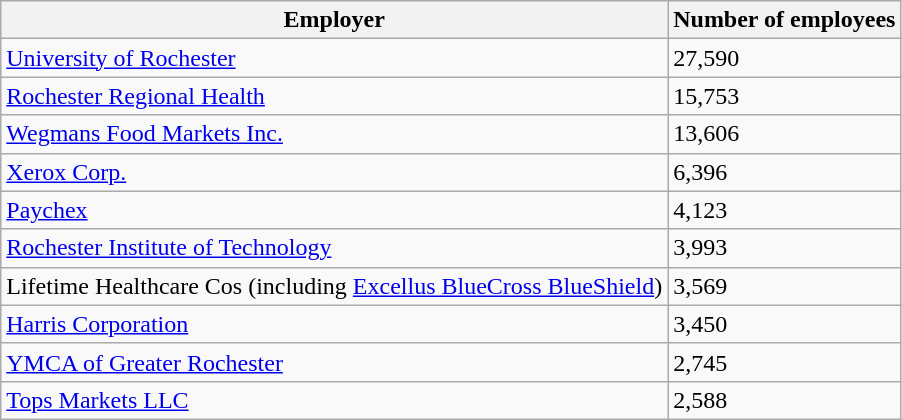<table class="wikitable">
<tr>
<th>Employer</th>
<th>Number of employees</th>
</tr>
<tr>
<td><a href='#'>University of Rochester</a></td>
<td>27,590</td>
</tr>
<tr>
<td><a href='#'>Rochester Regional Health</a></td>
<td>15,753</td>
</tr>
<tr>
<td><a href='#'>Wegmans Food Markets Inc.</a></td>
<td>13,606</td>
</tr>
<tr>
<td><a href='#'>Xerox Corp.</a></td>
<td>6,396</td>
</tr>
<tr>
<td><a href='#'>Paychex</a></td>
<td>4,123</td>
</tr>
<tr>
<td><a href='#'>Rochester Institute of Technology</a></td>
<td>3,993</td>
</tr>
<tr>
<td>Lifetime Healthcare Cos (including <a href='#'>Excellus BlueCross BlueShield</a>)</td>
<td>3,569</td>
</tr>
<tr>
<td><a href='#'>Harris Corporation</a></td>
<td>3,450</td>
</tr>
<tr>
<td><a href='#'>YMCA of Greater Rochester</a></td>
<td>2,745</td>
</tr>
<tr>
<td><a href='#'>Tops Markets LLC</a></td>
<td>2,588</td>
</tr>
</table>
